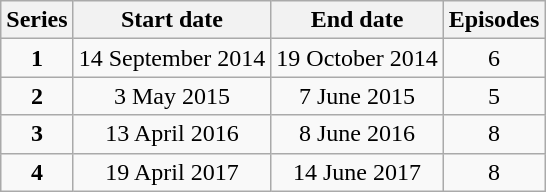<table class="wikitable" style="text-align:center;">
<tr>
<th>Series</th>
<th>Start date</th>
<th>End date</th>
<th>Episodes</th>
</tr>
<tr>
<td><strong>1</strong></td>
<td>14 September 2014</td>
<td>19 October 2014</td>
<td>6</td>
</tr>
<tr>
<td><strong>2</strong></td>
<td>3 May 2015</td>
<td>7 June 2015</td>
<td>5</td>
</tr>
<tr>
<td><strong>3</strong></td>
<td>13 April 2016</td>
<td>8 June 2016</td>
<td>8</td>
</tr>
<tr>
<td><strong>4</strong></td>
<td>19 April 2017</td>
<td>14 June 2017</td>
<td>8</td>
</tr>
</table>
